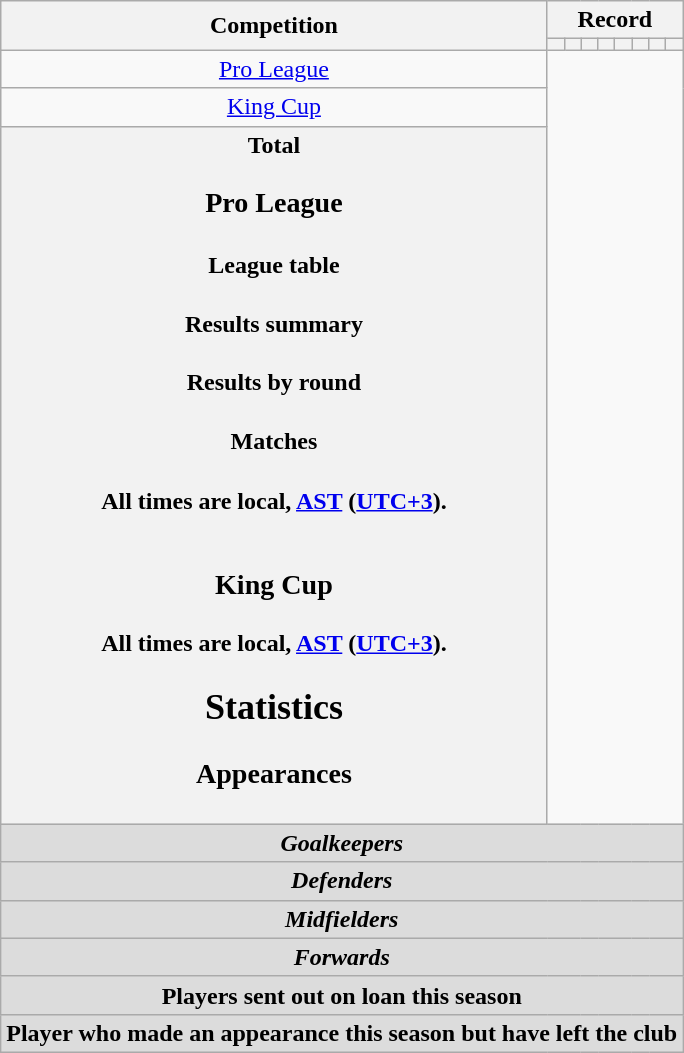<table class="wikitable" style="text-align: center">
<tr>
<th rowspan=2>Competition</th>
<th colspan=8>Record</th>
</tr>
<tr>
<th></th>
<th></th>
<th></th>
<th></th>
<th></th>
<th></th>
<th></th>
<th></th>
</tr>
<tr>
<td><a href='#'>Pro League</a><br></td>
</tr>
<tr>
<td><a href='#'>King Cup</a><br></td>
</tr>
<tr>
<th>Total<br>
<h3>Pro League</h3><h4>League table</h4><h4>Results summary</h4>
<h4>Results by round</h4><h4>Matches</h4>All times are local, <a href='#'>AST</a> (<a href='#'>UTC+3</a>).<br>


<br>
































<h3>King Cup</h3>
All times are local, <a href='#'>AST</a> (<a href='#'>UTC+3</a>).<br>
<h2>Statistics</h2><h3>Appearances</h3></th>
</tr>
<tr>
<th colspan=10 style=background:#dcdcdc; text-align:center><em>Goalkeepers</em><br>

</th>
</tr>
<tr>
<th colspan=10 style=background:#dcdcdc; text-align:center><em>Defenders</em><br>








</th>
</tr>
<tr>
<th colspan=10 style=background:#dcdcdc; text-align:center><em>Midfielders</em><br>










</th>
</tr>
<tr>
<th colspan=10 style=background:#dcdcdc; text-align:center><em>Forwards</em><br>
</th>
</tr>
<tr>
<th colspan=16 style=background:#dcdcdc; text-align:center>Players sent out on loan this season<br>
</th>
</tr>
<tr>
<th colspan=18 style=background:#dcdcdc; text-align:center>Player who made an appearance this season but have left the club<br>

</th>
</tr>
</table>
